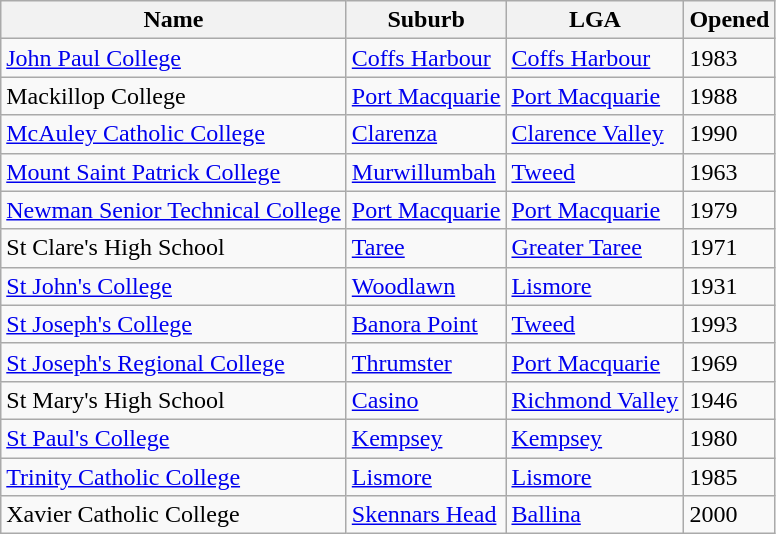<table class="wikitable sortable">
<tr>
<th>Name</th>
<th>Suburb</th>
<th>LGA</th>
<th>Opened</th>
</tr>
<tr>
<td><a href='#'>John Paul College</a></td>
<td><a href='#'>Coffs Harbour</a></td>
<td><a href='#'>Coffs Harbour</a></td>
<td>1983</td>
</tr>
<tr>
<td>Mackillop College</td>
<td><a href='#'>Port Macquarie</a></td>
<td><a href='#'>Port Macquarie</a></td>
<td>1988</td>
</tr>
<tr>
<td><a href='#'>McAuley Catholic College</a></td>
<td><a href='#'>Clarenza</a></td>
<td><a href='#'>Clarence Valley</a></td>
<td>1990</td>
</tr>
<tr>
<td><a href='#'>Mount Saint Patrick College</a></td>
<td><a href='#'>Murwillumbah</a></td>
<td><a href='#'>Tweed</a></td>
<td>1963</td>
</tr>
<tr>
<td><a href='#'>Newman Senior Technical College</a></td>
<td><a href='#'>Port Macquarie</a></td>
<td><a href='#'>Port Macquarie</a></td>
<td>1979</td>
</tr>
<tr>
<td>St Clare's High School</td>
<td><a href='#'>Taree</a></td>
<td><a href='#'>Greater Taree</a></td>
<td>1971</td>
</tr>
<tr>
<td><a href='#'>St John's College</a></td>
<td><a href='#'>Woodlawn</a></td>
<td><a href='#'>Lismore</a></td>
<td>1931</td>
</tr>
<tr>
<td><a href='#'>St Joseph's College</a></td>
<td><a href='#'>Banora Point</a></td>
<td><a href='#'>Tweed</a></td>
<td>1993</td>
</tr>
<tr>
<td><a href='#'>St Joseph's Regional College</a></td>
<td><a href='#'>Thrumster</a></td>
<td><a href='#'>Port Macquarie</a></td>
<td>1969</td>
</tr>
<tr>
<td>St Mary's High School</td>
<td><a href='#'>Casino</a></td>
<td><a href='#'>Richmond Valley</a></td>
<td>1946</td>
</tr>
<tr>
<td><a href='#'>St Paul's College</a></td>
<td><a href='#'>Kempsey</a></td>
<td><a href='#'>Kempsey</a></td>
<td>1980</td>
</tr>
<tr>
<td><a href='#'>Trinity Catholic College</a></td>
<td><a href='#'>Lismore</a></td>
<td><a href='#'>Lismore</a></td>
<td>1985</td>
</tr>
<tr>
<td>Xavier Catholic College</td>
<td><a href='#'>Skennars Head</a></td>
<td><a href='#'>Ballina</a></td>
<td>2000</td>
</tr>
</table>
